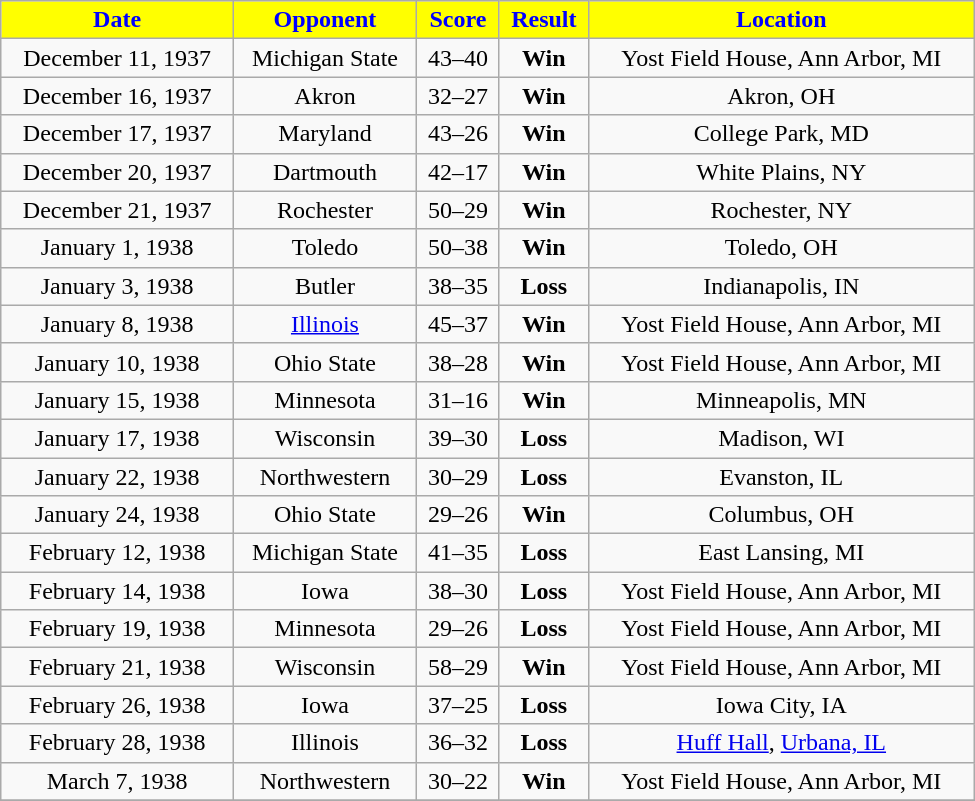<table class="wikitable" width="650">
<tr align="center"  style="background:yellow;color:blue;">
<td><strong>Date</strong></td>
<td><strong>Opponent</strong></td>
<td><strong>Score</strong></td>
<td><strong>Result</strong></td>
<td><strong>Location</strong></td>
</tr>
<tr align="center" bgcolor="">
<td>December 11, 1937</td>
<td>Michigan State</td>
<td>43–40</td>
<td><strong>Win</strong></td>
<td>Yost Field House, Ann Arbor, MI</td>
</tr>
<tr align="center" bgcolor="">
<td>December 16, 1937</td>
<td>Akron</td>
<td>32–27</td>
<td><strong>Win</strong></td>
<td>Akron, OH</td>
</tr>
<tr align="center" bgcolor="">
<td>December 17, 1937</td>
<td>Maryland</td>
<td>43–26</td>
<td><strong>Win</strong></td>
<td>College Park, MD</td>
</tr>
<tr align="center" bgcolor="">
<td>December 20, 1937</td>
<td>Dartmouth</td>
<td>42–17</td>
<td><strong>Win</strong></td>
<td>White Plains, NY</td>
</tr>
<tr align="center" bgcolor="">
<td>December 21, 1937</td>
<td>Rochester</td>
<td>50–29</td>
<td><strong>Win</strong></td>
<td>Rochester, NY</td>
</tr>
<tr align="center" bgcolor="">
<td>January 1, 1938</td>
<td>Toledo</td>
<td>50–38</td>
<td><strong>Win</strong></td>
<td>Toledo, OH</td>
</tr>
<tr align="center" bgcolor="">
<td>January 3, 1938</td>
<td>Butler</td>
<td>38–35</td>
<td><strong>Loss</strong></td>
<td>Indianapolis, IN</td>
</tr>
<tr align="center" bgcolor="">
<td>January 8, 1938</td>
<td><a href='#'>Illinois</a></td>
<td>45–37</td>
<td><strong>Win</strong></td>
<td>Yost Field House, Ann Arbor, MI</td>
</tr>
<tr align="center" bgcolor="">
<td>January 10, 1938</td>
<td>Ohio State</td>
<td>38–28</td>
<td><strong>Win</strong></td>
<td>Yost Field House, Ann Arbor, MI</td>
</tr>
<tr align="center" bgcolor="">
<td>January 15, 1938</td>
<td>Minnesota</td>
<td>31–16</td>
<td><strong>Win</strong></td>
<td>Minneapolis, MN</td>
</tr>
<tr align="center" bgcolor="">
<td>January 17, 1938</td>
<td>Wisconsin</td>
<td>39–30</td>
<td><strong>Loss</strong></td>
<td>Madison, WI</td>
</tr>
<tr align="center" bgcolor="">
<td>January 22, 1938</td>
<td>Northwestern</td>
<td>30–29</td>
<td><strong>Loss</strong></td>
<td>Evanston, IL</td>
</tr>
<tr align="center" bgcolor="">
<td>January 24, 1938</td>
<td>Ohio State</td>
<td>29–26</td>
<td><strong>Win</strong></td>
<td>Columbus, OH</td>
</tr>
<tr align="center" bgcolor="">
<td>February 12, 1938</td>
<td>Michigan State</td>
<td>41–35</td>
<td><strong>Loss</strong></td>
<td>East Lansing, MI</td>
</tr>
<tr align="center" bgcolor="">
<td>February 14, 1938</td>
<td>Iowa</td>
<td>38–30</td>
<td><strong>Loss</strong></td>
<td>Yost Field House, Ann Arbor, MI</td>
</tr>
<tr align="center" bgcolor="">
<td>February 19, 1938</td>
<td>Minnesota</td>
<td>29–26</td>
<td><strong>Loss</strong></td>
<td>Yost Field House, Ann Arbor, MI</td>
</tr>
<tr align="center" bgcolor="">
<td>February 21, 1938</td>
<td>Wisconsin</td>
<td>58–29</td>
<td><strong>Win</strong></td>
<td>Yost Field House, Ann Arbor, MI</td>
</tr>
<tr align="center" bgcolor="">
<td>February 26, 1938</td>
<td>Iowa</td>
<td>37–25</td>
<td><strong>Loss</strong></td>
<td>Iowa City, IA</td>
</tr>
<tr align="center" bgcolor="">
<td>February 28, 1938</td>
<td>Illinois</td>
<td>36–32</td>
<td><strong>Loss</strong></td>
<td><a href='#'>Huff Hall</a>, <a href='#'>Urbana, IL</a></td>
</tr>
<tr align="center" bgcolor="">
<td>March 7, 1938</td>
<td>Northwestern</td>
<td>30–22</td>
<td><strong>Win</strong></td>
<td>Yost Field House, Ann Arbor, MI</td>
</tr>
<tr align="center" bgcolor="">
</tr>
</table>
